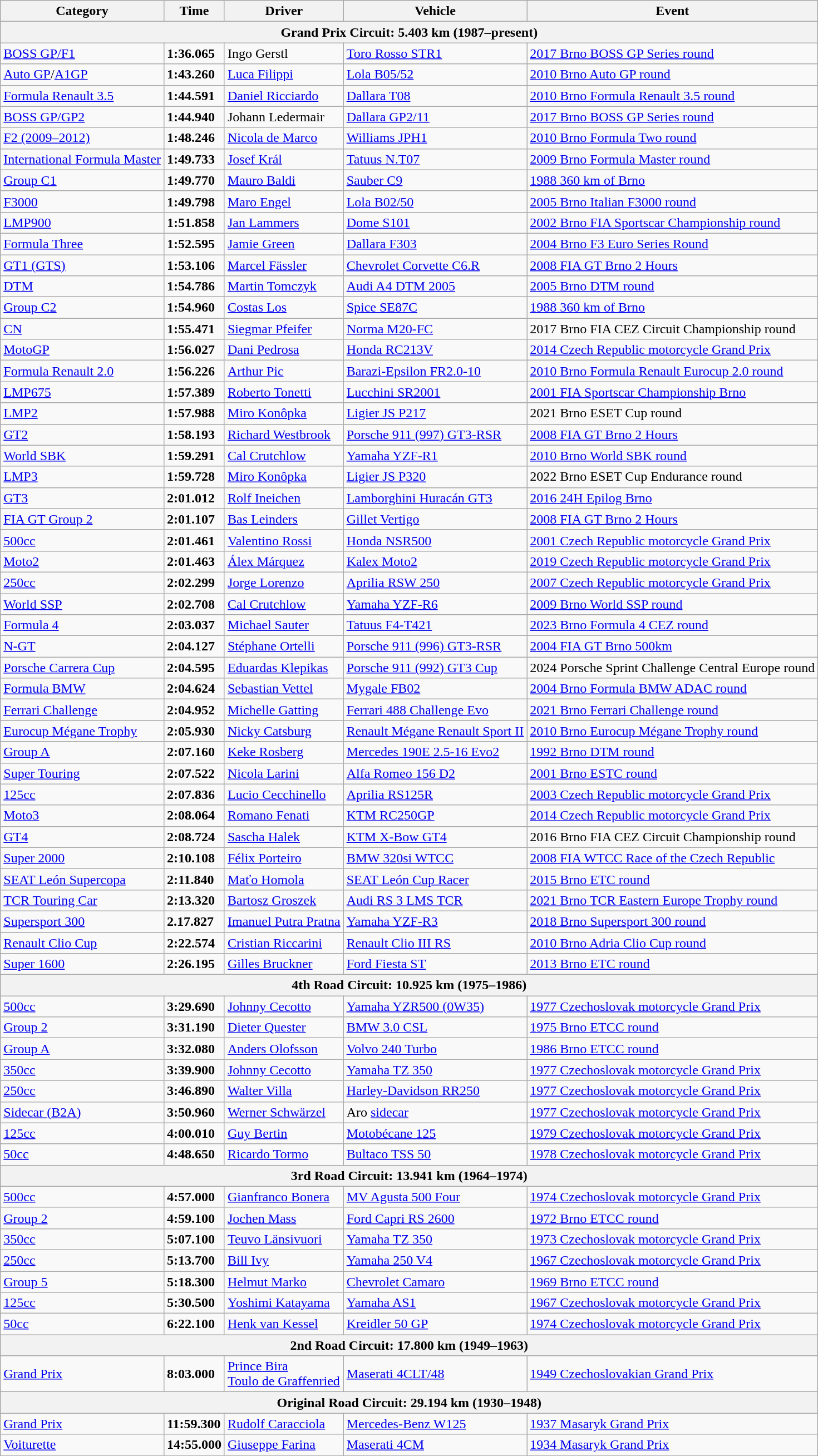<table class="wikitable">
<tr>
<th>Category</th>
<th>Time</th>
<th>Driver</th>
<th>Vehicle</th>
<th>Event</th>
</tr>
<tr>
<th colspan=5>Grand Prix Circuit: 5.403 km (1987–present)</th>
</tr>
<tr>
<td><a href='#'>BOSS GP/F1</a></td>
<td><strong>1:36.065</strong></td>
<td>Ingo Gerstl</td>
<td><a href='#'>Toro Rosso STR1</a></td>
<td><a href='#'>2017 Brno BOSS GP Series round</a> </td>
</tr>
<tr>
<td><a href='#'>Auto GP</a>/<a href='#'>A1GP</a></td>
<td><strong>1:43.260</strong></td>
<td><a href='#'>Luca Filippi</a></td>
<td><a href='#'>Lola B05/52</a></td>
<td><a href='#'>2010 Brno Auto GP round</a></td>
</tr>
<tr>
<td><a href='#'>Formula Renault 3.5</a></td>
<td><strong>1:44.591</strong></td>
<td><a href='#'>Daniel Ricciardo</a></td>
<td><a href='#'>Dallara T08</a></td>
<td><a href='#'>2010 Brno Formula Renault 3.5 round</a></td>
</tr>
<tr>
<td><a href='#'>BOSS GP/GP2</a></td>
<td><strong>1:44.940</strong></td>
<td>Johann Ledermair</td>
<td><a href='#'>Dallara GP2/11</a></td>
<td><a href='#'>2017 Brno BOSS GP Series round</a></td>
</tr>
<tr>
<td><a href='#'>F2 (2009–2012)</a></td>
<td><strong>1:48.246</strong></td>
<td><a href='#'>Nicola de Marco</a></td>
<td><a href='#'>Williams JPH1</a></td>
<td><a href='#'>2010 Brno Formula Two round</a></td>
</tr>
<tr>
<td><a href='#'>International Formula Master</a></td>
<td><strong>1:49.733</strong></td>
<td><a href='#'>Josef Král</a></td>
<td><a href='#'>Tatuus N.T07</a></td>
<td><a href='#'>2009 Brno Formula Master round</a></td>
</tr>
<tr>
<td><a href='#'>Group C1</a></td>
<td><strong>1:49.770</strong></td>
<td><a href='#'>Mauro Baldi</a></td>
<td><a href='#'>Sauber C9</a></td>
<td><a href='#'>1988 360 km of Brno</a></td>
</tr>
<tr>
<td><a href='#'>F3000</a></td>
<td><strong>1:49.798</strong></td>
<td><a href='#'>Maro Engel</a></td>
<td><a href='#'>Lola B02/50</a></td>
<td><a href='#'>2005 Brno Italian F3000 round</a></td>
</tr>
<tr>
<td><a href='#'>LMP900</a></td>
<td><strong>1:51.858</strong></td>
<td><a href='#'>Jan Lammers</a></td>
<td><a href='#'>Dome S101</a></td>
<td><a href='#'>2002 Brno FIA Sportscar Championship round</a></td>
</tr>
<tr>
<td><a href='#'>Formula Three</a></td>
<td><strong>1:52.595</strong></td>
<td><a href='#'>Jamie Green</a></td>
<td><a href='#'>Dallara F303</a></td>
<td><a href='#'>2004 Brno F3 Euro Series Round</a></td>
</tr>
<tr>
<td><a href='#'>GT1 (GTS)</a></td>
<td><strong>1:53.106</strong></td>
<td><a href='#'>Marcel Fässler</a></td>
<td><a href='#'>Chevrolet Corvette C6.R</a></td>
<td><a href='#'>2008 FIA GT Brno 2 Hours</a></td>
</tr>
<tr>
<td><a href='#'>DTM</a></td>
<td><strong>1:54.786</strong></td>
<td><a href='#'>Martin Tomczyk</a></td>
<td><a href='#'>Audi A4 DTM 2005</a></td>
<td><a href='#'>2005 Brno DTM round</a></td>
</tr>
<tr>
<td><a href='#'>Group C2</a></td>
<td><strong>1:54.960</strong></td>
<td><a href='#'>Costas Los</a></td>
<td><a href='#'>Spice SE87C</a></td>
<td><a href='#'>1988 360 km of Brno</a></td>
</tr>
<tr>
<td><a href='#'>CN</a></td>
<td><strong>1:55.471</strong></td>
<td><a href='#'>Siegmar Pfeifer</a></td>
<td><a href='#'>Norma M20-FC</a></td>
<td>2017 Brno FIA CEZ Circuit Championship round</td>
</tr>
<tr>
<td><a href='#'>MotoGP</a></td>
<td><strong>1:56.027</strong></td>
<td><a href='#'>Dani Pedrosa</a></td>
<td><a href='#'>Honda RC213V</a></td>
<td><a href='#'>2014 Czech Republic motorcycle Grand Prix</a></td>
</tr>
<tr>
<td><a href='#'>Formula Renault 2.0</a></td>
<td><strong>1:56.226</strong></td>
<td><a href='#'>Arthur Pic</a></td>
<td><a href='#'>Barazi-Epsilon FR2.0-10</a></td>
<td><a href='#'>2010 Brno Formula Renault Eurocup 2.0 round</a></td>
</tr>
<tr>
<td><a href='#'>LMP675</a></td>
<td><strong>1:57.389</strong></td>
<td><a href='#'>Roberto Tonetti</a></td>
<td><a href='#'>Lucchini SR2001</a></td>
<td><a href='#'>2001 FIA Sportscar Championship Brno</a></td>
</tr>
<tr>
<td><a href='#'>LMP2</a></td>
<td><strong>1:57.988</strong></td>
<td><a href='#'>Miro Konôpka</a></td>
<td><a href='#'>Ligier JS P217</a></td>
<td>2021 Brno ESET Cup round</td>
</tr>
<tr>
<td><a href='#'>GT2</a></td>
<td><strong>1:58.193</strong></td>
<td><a href='#'>Richard Westbrook</a></td>
<td><a href='#'>Porsche 911 (997) GT3-RSR</a></td>
<td><a href='#'>2008 FIA GT Brno 2 Hours</a></td>
</tr>
<tr>
<td><a href='#'>World SBK</a></td>
<td><strong>1:59.291</strong></td>
<td><a href='#'>Cal Crutchlow</a></td>
<td><a href='#'>Yamaha YZF-R1</a></td>
<td><a href='#'>2010 Brno World SBK round</a></td>
</tr>
<tr>
<td><a href='#'>LMP3</a></td>
<td><strong>1:59.728</strong></td>
<td><a href='#'>Miro Konôpka</a></td>
<td><a href='#'>Ligier JS P320</a></td>
<td>2022 Brno ESET Cup Endurance round</td>
</tr>
<tr>
<td><a href='#'>GT3</a></td>
<td><strong>2:01.012</strong></td>
<td><a href='#'>Rolf Ineichen</a></td>
<td><a href='#'>Lamborghini Huracán GT3</a></td>
<td><a href='#'>2016 24H Epilog Brno</a></td>
</tr>
<tr>
<td><a href='#'>FIA GT Group 2</a></td>
<td><strong>2:01.107</strong></td>
<td><a href='#'>Bas Leinders</a></td>
<td><a href='#'>Gillet Vertigo</a></td>
<td><a href='#'>2008 FIA GT Brno 2 Hours</a></td>
</tr>
<tr>
<td><a href='#'>500cc</a></td>
<td><strong>2:01.461</strong></td>
<td><a href='#'>Valentino Rossi</a></td>
<td><a href='#'>Honda NSR500</a></td>
<td><a href='#'>2001 Czech Republic motorcycle Grand Prix</a></td>
</tr>
<tr>
<td><a href='#'>Moto2</a></td>
<td><strong>2:01.463</strong></td>
<td><a href='#'>Álex Márquez</a></td>
<td><a href='#'>Kalex Moto2</a></td>
<td><a href='#'>2019 Czech Republic motorcycle Grand Prix</a></td>
</tr>
<tr>
<td><a href='#'>250cc</a></td>
<td><strong>2:02.299</strong></td>
<td><a href='#'>Jorge Lorenzo</a></td>
<td><a href='#'>Aprilia RSW 250</a></td>
<td><a href='#'>2007 Czech Republic motorcycle Grand Prix</a></td>
</tr>
<tr>
<td><a href='#'>World SSP</a></td>
<td><strong>2:02.708</strong></td>
<td><a href='#'>Cal Crutchlow</a></td>
<td><a href='#'>Yamaha YZF-R6</a></td>
<td><a href='#'>2009 Brno World SSP round</a></td>
</tr>
<tr>
<td><a href='#'>Formula 4</a></td>
<td><strong>2:03.037</strong></td>
<td><a href='#'>Michael Sauter</a></td>
<td><a href='#'>Tatuus F4-T421</a></td>
<td><a href='#'>2023 Brno Formula 4 CEZ round</a></td>
</tr>
<tr>
<td><a href='#'>N-GT</a></td>
<td><strong>2:04.127</strong></td>
<td><a href='#'>Stéphane Ortelli</a></td>
<td><a href='#'>Porsche 911 (996) GT3-RSR</a></td>
<td><a href='#'>2004 FIA GT Brno 500km</a></td>
</tr>
<tr>
<td><a href='#'>Porsche Carrera Cup</a></td>
<td><strong>2:04.595</strong></td>
<td><a href='#'>Eduardas Klepikas</a></td>
<td><a href='#'>Porsche 911 (992) GT3 Cup</a></td>
<td>2024 Porsche Sprint Challenge Central Europe round</td>
</tr>
<tr>
<td><a href='#'>Formula BMW</a></td>
<td><strong>2:04.624</strong></td>
<td><a href='#'>Sebastian Vettel</a></td>
<td><a href='#'>Mygale FB02</a></td>
<td><a href='#'>2004 Brno Formula BMW ADAC round</a></td>
</tr>
<tr>
<td><a href='#'>Ferrari Challenge</a></td>
<td><strong>2:04.952</strong></td>
<td><a href='#'>Michelle Gatting</a></td>
<td><a href='#'>Ferrari 488 Challenge Evo</a></td>
<td><a href='#'>2021 Brno Ferrari Challenge round</a></td>
</tr>
<tr>
<td><a href='#'>Eurocup Mégane Trophy</a></td>
<td><strong>2:05.930</strong></td>
<td><a href='#'>Nicky Catsburg</a></td>
<td><a href='#'>Renault Mégane Renault Sport II</a></td>
<td><a href='#'>2010 Brno Eurocup Mégane Trophy round</a></td>
</tr>
<tr>
<td><a href='#'>Group A</a></td>
<td><strong>2:07.160</strong></td>
<td><a href='#'>Keke Rosberg</a></td>
<td><a href='#'>Mercedes 190E 2.5-16 Evo2</a></td>
<td><a href='#'>1992 Brno DTM round</a></td>
</tr>
<tr>
<td><a href='#'>Super Touring</a></td>
<td><strong>2:07.522</strong></td>
<td><a href='#'>Nicola Larini</a></td>
<td><a href='#'>Alfa Romeo 156 D2</a></td>
<td><a href='#'>2001 Brno ESTC round</a></td>
</tr>
<tr>
<td><a href='#'>125cc</a></td>
<td><strong>2:07.836</strong></td>
<td><a href='#'>Lucio Cecchinello</a></td>
<td><a href='#'>Aprilia RS125R</a></td>
<td><a href='#'>2003 Czech Republic motorcycle Grand Prix</a></td>
</tr>
<tr>
<td><a href='#'>Moto3</a></td>
<td><strong>2:08.064</strong></td>
<td><a href='#'>Romano Fenati</a></td>
<td><a href='#'>KTM RC250GP</a></td>
<td><a href='#'>2014 Czech Republic motorcycle Grand Prix</a></td>
</tr>
<tr>
<td><a href='#'>GT4</a></td>
<td><strong>2:08.724</strong></td>
<td><a href='#'>Sascha Halek</a></td>
<td><a href='#'>KTM X-Bow GT4</a></td>
<td>2016 Brno FIA CEZ Circuit Championship round</td>
</tr>
<tr>
<td><a href='#'>Super 2000</a></td>
<td><strong>2:10.108</strong></td>
<td><a href='#'>Félix Porteiro</a></td>
<td><a href='#'>BMW 320si WTCC</a></td>
<td><a href='#'>2008 FIA WTCC Race of the Czech Republic</a></td>
</tr>
<tr>
<td><a href='#'>SEAT León Supercopa</a></td>
<td><strong>2:11.840</strong></td>
<td><a href='#'>Maťo Homola</a></td>
<td><a href='#'>SEAT León Cup Racer</a></td>
<td><a href='#'>2015 Brno ETC round</a></td>
</tr>
<tr>
<td><a href='#'>TCR Touring Car</a></td>
<td><strong>2:13.320</strong></td>
<td><a href='#'>Bartosz Groszek</a></td>
<td><a href='#'>Audi RS 3 LMS TCR</a></td>
<td><a href='#'>2021 Brno TCR Eastern Europe Trophy round</a></td>
</tr>
<tr>
<td><a href='#'>Supersport 300</a></td>
<td><strong>2.17.827</strong></td>
<td><a href='#'>Imanuel Putra Pratna</a></td>
<td><a href='#'>Yamaha YZF-R3</a></td>
<td><a href='#'>2018 Brno Supersport 300 round</a></td>
</tr>
<tr>
<td><a href='#'>Renault Clio Cup</a></td>
<td><strong>2:22.574</strong></td>
<td><a href='#'>Cristian Riccarini</a></td>
<td><a href='#'>Renault Clio III RS</a></td>
<td><a href='#'>2010 Brno Adria Clio Cup round</a></td>
</tr>
<tr>
<td><a href='#'>Super 1600</a></td>
<td><strong>2:26.195</strong></td>
<td><a href='#'>Gilles Bruckner</a></td>
<td><a href='#'>Ford Fiesta ST</a></td>
<td><a href='#'>2013 Brno ETC round</a></td>
</tr>
<tr>
<th colspan=5>4th Road Circuit: 10.925 km (1975–1986)</th>
</tr>
<tr>
<td><a href='#'>500cc</a></td>
<td><strong>3:29.690</strong></td>
<td><a href='#'>Johnny Cecotto</a></td>
<td><a href='#'>Yamaha YZR500 (0W35)</a></td>
<td><a href='#'>1977 Czechoslovak motorcycle Grand Prix</a></td>
</tr>
<tr>
<td><a href='#'>Group 2</a></td>
<td><strong>3:31.190</strong></td>
<td><a href='#'>Dieter Quester</a></td>
<td><a href='#'>BMW 3.0 CSL</a></td>
<td><a href='#'>1975 Brno ETCC round</a></td>
</tr>
<tr>
<td><a href='#'>Group A</a></td>
<td><strong>3:32.080</strong></td>
<td><a href='#'>Anders Olofsson</a></td>
<td><a href='#'>Volvo 240 Turbo</a></td>
<td><a href='#'>1986 Brno ETCC round</a></td>
</tr>
<tr>
<td><a href='#'>350cc</a></td>
<td><strong>3:39.900</strong></td>
<td><a href='#'>Johnny Cecotto</a></td>
<td><a href='#'>Yamaha TZ 350</a></td>
<td><a href='#'>1977 Czechoslovak motorcycle Grand Prix</a></td>
</tr>
<tr>
<td><a href='#'>250cc</a></td>
<td><strong>3:46.890</strong></td>
<td><a href='#'>Walter Villa</a></td>
<td><a href='#'>Harley-Davidson RR250</a></td>
<td><a href='#'>1977 Czechoslovak motorcycle Grand Prix</a></td>
</tr>
<tr>
<td><a href='#'>Sidecar (B2A)</a></td>
<td><strong>3:50.960</strong></td>
<td><a href='#'>Werner Schwärzel</a></td>
<td>Aro <a href='#'>sidecar</a></td>
<td><a href='#'>1977 Czechoslovak motorcycle Grand Prix</a></td>
</tr>
<tr>
<td><a href='#'>125cc</a></td>
<td><strong>4:00.010</strong></td>
<td><a href='#'>Guy Bertin</a></td>
<td><a href='#'>Motobécane 125</a></td>
<td><a href='#'>1979 Czechoslovak motorcycle Grand Prix</a></td>
</tr>
<tr>
<td><a href='#'>50cc</a></td>
<td><strong>4:48.650</strong></td>
<td><a href='#'>Ricardo Tormo</a></td>
<td><a href='#'>Bultaco TSS 50</a></td>
<td><a href='#'>1978 Czechoslovak motorcycle Grand Prix</a></td>
</tr>
<tr>
<th colspan=5>3rd Road Circuit: 13.941 km (1964–1974)</th>
</tr>
<tr>
<td><a href='#'>500cc</a></td>
<td><strong>4:57.000</strong></td>
<td><a href='#'>Gianfranco Bonera</a></td>
<td><a href='#'>MV Agusta 500 Four</a></td>
<td><a href='#'>1974 Czechoslovak motorcycle Grand Prix</a></td>
</tr>
<tr>
<td><a href='#'>Group 2</a></td>
<td><strong>4:59.100</strong></td>
<td><a href='#'>Jochen Mass</a></td>
<td><a href='#'>Ford Capri RS 2600</a></td>
<td><a href='#'>1972 Brno ETCC round</a></td>
</tr>
<tr>
<td><a href='#'>350cc</a></td>
<td><strong>5:07.100</strong></td>
<td><a href='#'>Teuvo Länsivuori</a></td>
<td><a href='#'>Yamaha TZ 350</a></td>
<td><a href='#'>1973 Czechoslovak motorcycle Grand Prix</a></td>
</tr>
<tr>
<td><a href='#'>250cc</a></td>
<td><strong>5:13.700</strong></td>
<td><a href='#'>Bill Ivy</a></td>
<td><a href='#'>Yamaha 250 V4</a></td>
<td><a href='#'>1967 Czechoslovak motorcycle Grand Prix</a></td>
</tr>
<tr>
<td><a href='#'>Group 5</a></td>
<td><strong>5:18.300</strong></td>
<td><a href='#'>Helmut Marko</a></td>
<td><a href='#'>Chevrolet Camaro</a></td>
<td><a href='#'>1969 Brno ETCC round</a></td>
</tr>
<tr>
<td><a href='#'>125cc</a></td>
<td><strong>5:30.500</strong></td>
<td><a href='#'>Yoshimi Katayama</a></td>
<td><a href='#'>Yamaha AS1</a></td>
<td><a href='#'>1967 Czechoslovak motorcycle Grand Prix</a></td>
</tr>
<tr>
<td><a href='#'>50cc</a></td>
<td><strong>6:22.100</strong></td>
<td><a href='#'>Henk van Kessel</a></td>
<td><a href='#'>Kreidler 50 GP</a></td>
<td><a href='#'>1974 Czechoslovak motorcycle Grand Prix</a></td>
</tr>
<tr>
<th colspan=5>2nd Road Circuit: 17.800 km (1949–1963)</th>
</tr>
<tr>
<td><a href='#'>Grand Prix</a></td>
<td><strong>8:03.000</strong></td>
<td><a href='#'>Prince Bira</a><br><a href='#'>Toulo de Graffenried</a></td>
<td><a href='#'>Maserati 4CLT/48</a></td>
<td><a href='#'>1949 Czechoslovakian Grand Prix</a></td>
</tr>
<tr>
<th colspan=5>Original Road Circuit: 29.194 km (1930–1948)</th>
</tr>
<tr>
<td><a href='#'>Grand Prix</a></td>
<td><strong>11:59.300</strong></td>
<td><a href='#'>Rudolf Caracciola</a></td>
<td><a href='#'>Mercedes-Benz W125</a></td>
<td><a href='#'>1937 Masaryk Grand Prix</a></td>
</tr>
<tr>
<td><a href='#'>Voiturette</a></td>
<td><strong>14:55.000</strong></td>
<td><a href='#'>Giuseppe Farina</a></td>
<td><a href='#'>Maserati 4CM</a></td>
<td><a href='#'>1934 Masaryk Grand Prix</a></td>
</tr>
<tr>
</tr>
</table>
